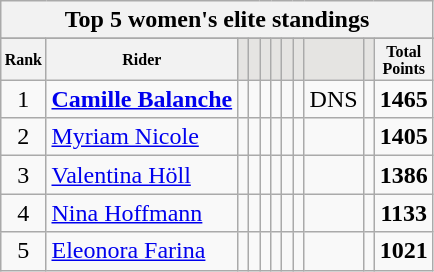<table class="wikitable sortable">
<tr>
<th colspan=27 align="center"><strong>Top 5 women's elite standings</strong></th>
</tr>
<tr>
</tr>
<tr style="font-size:8pt;font-weight:bold">
<th align="center">Rank</th>
<th align="center">Rider</th>
<th class=unsortable style="background:#E5E4E2;"><small></small></th>
<th class=unsortable style="background:#E5E4E2;"><small></small></th>
<th class=unsortable style="background:#E5E4E2;"><small></small></th>
<th class=unsortable style="background:#E5E4E2;"><small></small></th>
<th class=unsortable style="background:#E5E4E2;"><small></small></th>
<th class=unsortable style="background:#E5E4E2;"><small></small></th>
<th class=unsortable style="background:#E5E4E2;"><small></small></th>
<th class=unsortable style="background:#E5E4E2;"><small></small></th>
<th align="center">Total<br>Points</th>
</tr>
<tr>
<td align=center>1</td>
<td> <strong><a href='#'>Camille Balanche</a></strong></td>
<td align=center></td>
<td align=center></td>
<td align=center></td>
<td align=center></td>
<td align=center></td>
<td align=center></td>
<td align=center>DNS</td>
<td align=center></td>
<td align=center><strong>1465</strong></td>
</tr>
<tr>
<td align=center>2</td>
<td> <a href='#'>Myriam Nicole</a></td>
<td align=center></td>
<td align=center></td>
<td align=center></td>
<td align=center></td>
<td align=center></td>
<td align=center></td>
<td align=center></td>
<td align=center></td>
<td align=center><strong>1405</strong></td>
</tr>
<tr>
<td align=center>3</td>
<td> <a href='#'>Valentina Höll</a></td>
<td align=center></td>
<td align=center></td>
<td align=center></td>
<td align=center></td>
<td align=center></td>
<td align=center></td>
<td align=center></td>
<td align=center></td>
<td align=center><strong>1386</strong></td>
</tr>
<tr>
<td align=center>4</td>
<td> <a href='#'>Nina Hoffmann</a></td>
<td align=center></td>
<td align=center></td>
<td align=center></td>
<td align=center></td>
<td align=center></td>
<td align=center></td>
<td align=center></td>
<td align=center></td>
<td align=center><strong>1133</strong></td>
</tr>
<tr>
<td align=center>5</td>
<td> <a href='#'>Eleonora Farina</a></td>
<td align=center></td>
<td align=center></td>
<td align=center></td>
<td align=center></td>
<td align=center></td>
<td align=center></td>
<td align=center></td>
<td align=center></td>
<td align=center><strong>1021</strong><br></td>
</tr>
</table>
